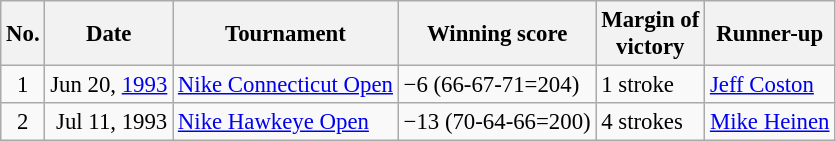<table class="wikitable" style="font-size:95%;">
<tr>
<th>No.</th>
<th>Date</th>
<th>Tournament</th>
<th>Winning score</th>
<th>Margin of<br>victory</th>
<th>Runner-up</th>
</tr>
<tr>
<td align=center>1</td>
<td align=right>Jun 20, <a href='#'>1993</a></td>
<td><a href='#'>Nike Connecticut Open</a></td>
<td>−6 (66-67-71=204)</td>
<td>1 stroke</td>
<td> <a href='#'>Jeff Coston</a></td>
</tr>
<tr>
<td align=center>2</td>
<td align=right>Jul 11, 1993</td>
<td><a href='#'>Nike Hawkeye Open</a></td>
<td>−13 (70-64-66=200)</td>
<td>4 strokes</td>
<td> <a href='#'>Mike Heinen</a></td>
</tr>
</table>
